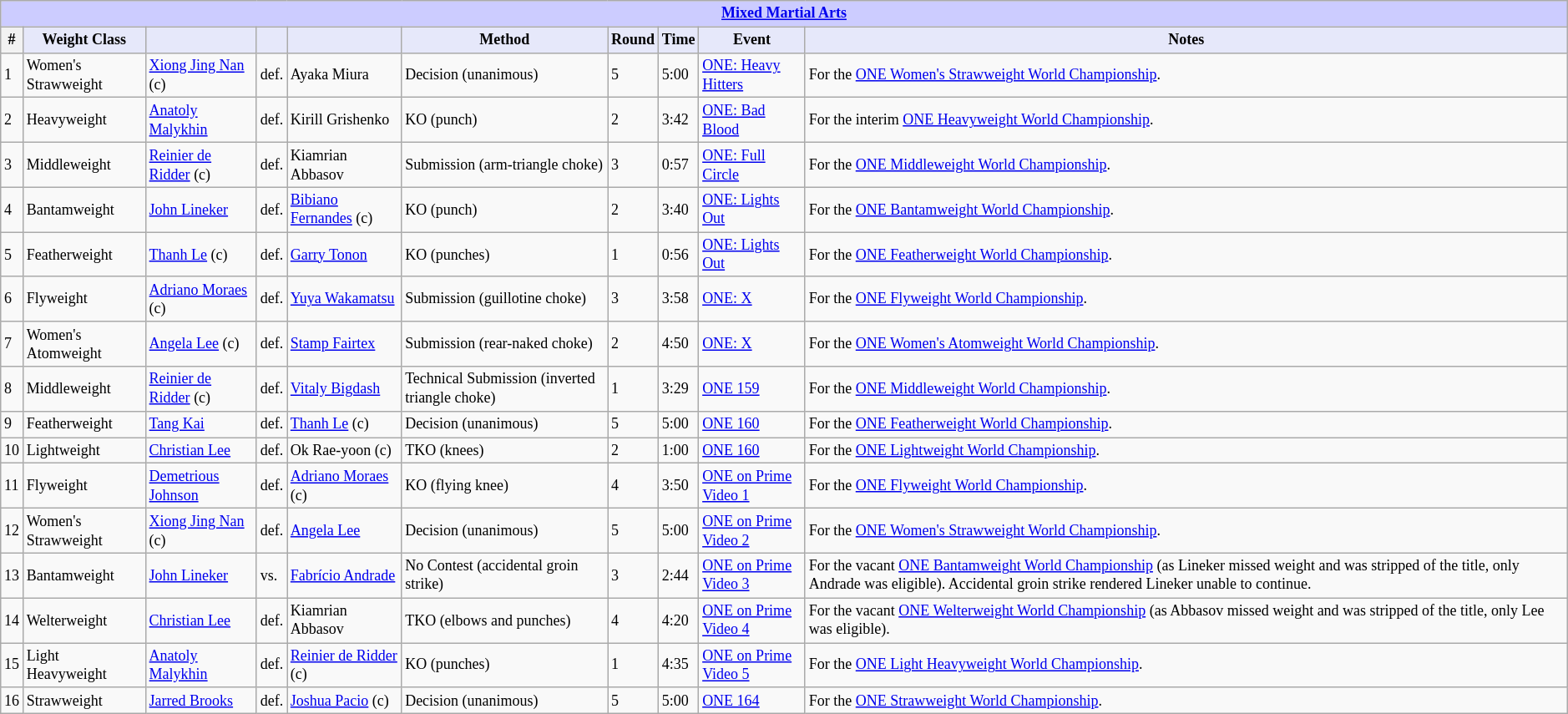<table class="wikitable" style="font-size: 75%;">
<tr>
<th colspan="10" style="background-color: #ccf; color: #000080; text-align: center;"><strong><a href='#'>Mixed Martial Arts</a></strong></th>
</tr>
<tr>
<th scope="col">#</th>
<th colspan="1" style="background-color: #E6E8FA; color: #000000; text-align: center;">Weight Class</th>
<th colspan="1" style="background-color: #E6E8FA; color: #000000; text-align: center;"></th>
<th colspan="1" style="background-color: #E6E8FA; color: #000000; text-align: center;"></th>
<th colspan="1" style="background-color: #E6E8FA; color: #000000; text-align: center;"></th>
<th colspan="1" style="background-color: #E6E8FA; color: #000000; text-align: center;">Method</th>
<th colspan="1" style="background-color: #E6E8FA; color: #000000; text-align: center;">Round</th>
<th colspan="1" style="background-color: #E6E8FA; color: #000000; text-align: center;">Time</th>
<th colspan="1" style="background-color: #E6E8FA; color: #000000; text-align: center;">Event</th>
<th colspan="1" style="background-color: #E6E8FA; color: #000000; text-align: center;">Notes</th>
</tr>
<tr>
<td>1</td>
<td>Women's Strawweight</td>
<td><a href='#'>Xiong Jing Nan</a> (c)</td>
<td>def.</td>
<td>Ayaka Miura</td>
<td>Decision (unanimous)</td>
<td>5</td>
<td>5:00</td>
<td><a href='#'>ONE: Heavy Hitters</a></td>
<td>For the <a href='#'>ONE Women's Strawweight World Championship</a>.</td>
</tr>
<tr>
<td>2</td>
<td>Heavyweight</td>
<td><a href='#'>Anatoly Malykhin</a></td>
<td>def.</td>
<td>Kirill Grishenko</td>
<td>KO (punch)</td>
<td>2</td>
<td>3:42</td>
<td><a href='#'>ONE: Bad Blood</a></td>
<td>For the interim <a href='#'>ONE Heavyweight World Championship</a>.</td>
</tr>
<tr>
<td>3</td>
<td>Middleweight</td>
<td><a href='#'>Reinier de Ridder</a> (c)</td>
<td>def.</td>
<td>Kiamrian Abbasov</td>
<td>Submission (arm-triangle choke)</td>
<td>3</td>
<td>0:57</td>
<td><a href='#'>ONE: Full Circle</a></td>
<td>For the <a href='#'>ONE Middleweight World Championship</a>.</td>
</tr>
<tr>
<td>4</td>
<td>Bantamweight</td>
<td><a href='#'>John Lineker</a></td>
<td>def.</td>
<td><a href='#'>Bibiano Fernandes</a> (c)</td>
<td>KO (punch)</td>
<td>2</td>
<td>3:40</td>
<td><a href='#'>ONE: Lights Out</a></td>
<td>For the <a href='#'>ONE Bantamweight World Championship</a>.</td>
</tr>
<tr>
<td>5</td>
<td>Featherweight</td>
<td><a href='#'>Thanh Le</a> (c)</td>
<td>def.</td>
<td><a href='#'>Garry Tonon</a></td>
<td>KO (punches)</td>
<td>1</td>
<td>0:56</td>
<td><a href='#'>ONE: Lights Out</a></td>
<td>For the <a href='#'>ONE Featherweight World Championship</a>.</td>
</tr>
<tr>
<td>6</td>
<td>Flyweight</td>
<td><a href='#'>Adriano Moraes</a> (c)</td>
<td>def.</td>
<td><a href='#'>Yuya Wakamatsu</a></td>
<td>Submission (guillotine choke)</td>
<td>3</td>
<td>3:58</td>
<td><a href='#'>ONE: X</a></td>
<td>For the <a href='#'>ONE Flyweight World Championship</a>.</td>
</tr>
<tr>
<td>7</td>
<td>Women's Atomweight</td>
<td><a href='#'>Angela Lee</a> (c)</td>
<td>def.</td>
<td><a href='#'>Stamp Fairtex</a></td>
<td>Submission (rear-naked choke)</td>
<td>2</td>
<td>4:50</td>
<td><a href='#'>ONE: X</a></td>
<td>For the <a href='#'>ONE Women's Atomweight World Championship</a>.</td>
</tr>
<tr>
<td>8</td>
<td>Middleweight</td>
<td><a href='#'>Reinier de Ridder</a> (c)</td>
<td>def.</td>
<td><a href='#'>Vitaly Bigdash</a></td>
<td>Technical Submission (inverted triangle choke)</td>
<td>1</td>
<td>3:29</td>
<td><a href='#'>ONE 159</a></td>
<td>For the <a href='#'>ONE Middleweight World Championship</a>.</td>
</tr>
<tr>
<td>9</td>
<td>Featherweight</td>
<td><a href='#'>Tang Kai</a></td>
<td>def.</td>
<td><a href='#'>Thanh Le</a> (c)</td>
<td>Decision (unanimous)</td>
<td>5</td>
<td>5:00</td>
<td><a href='#'>ONE 160</a></td>
<td>For the <a href='#'>ONE Featherweight World Championship</a>.</td>
</tr>
<tr>
<td>10</td>
<td>Lightweight</td>
<td><a href='#'>Christian Lee</a></td>
<td>def.</td>
<td>Ok Rae-yoon (c)</td>
<td>TKO (knees)</td>
<td>2</td>
<td>1:00</td>
<td><a href='#'>ONE 160</a></td>
<td>For the <a href='#'>ONE Lightweight World Championship</a>.</td>
</tr>
<tr>
<td>11</td>
<td>Flyweight</td>
<td><a href='#'>Demetrious Johnson</a></td>
<td>def.</td>
<td><a href='#'>Adriano Moraes</a> (c)</td>
<td>KO (flying knee)</td>
<td>4</td>
<td>3:50</td>
<td><a href='#'>ONE on Prime Video 1</a></td>
<td>For the <a href='#'>ONE Flyweight World Championship</a>.</td>
</tr>
<tr>
<td>12</td>
<td>Women's Strawweight</td>
<td><a href='#'>Xiong Jing Nan</a> (c)</td>
<td>def.</td>
<td><a href='#'>Angela Lee</a></td>
<td>Decision (unanimous)</td>
<td>5</td>
<td>5:00</td>
<td><a href='#'>ONE on Prime Video 2</a></td>
<td>For the <a href='#'>ONE Women's Strawweight World Championship</a>.</td>
</tr>
<tr>
<td>13</td>
<td>Bantamweight</td>
<td><a href='#'>John Lineker</a></td>
<td>vs.</td>
<td><a href='#'>Fabrício Andrade</a></td>
<td>No Contest (accidental groin strike)</td>
<td>3</td>
<td>2:44</td>
<td><a href='#'>ONE on Prime Video 3</a></td>
<td>For the vacant <a href='#'>ONE Bantamweight World Championship</a> (as Lineker missed weight and was stripped of the title, only Andrade was eligible). Accidental groin strike rendered Lineker unable to continue.</td>
</tr>
<tr>
<td>14</td>
<td>Welterweight</td>
<td><a href='#'>Christian Lee</a></td>
<td>def.</td>
<td>Kiamrian Abbasov</td>
<td>TKO (elbows and punches)</td>
<td>4</td>
<td>4:20</td>
<td><a href='#'>ONE on Prime Video 4</a></td>
<td>For the vacant <a href='#'>ONE Welterweight World Championship</a> (as Abbasov missed weight and was stripped of the title, only Lee was eligible).</td>
</tr>
<tr>
<td>15</td>
<td>Light Heavyweight</td>
<td><a href='#'>Anatoly Malykhin</a></td>
<td>def.</td>
<td><a href='#'>Reinier de Ridder</a> (c)</td>
<td>KO (punches)</td>
<td>1</td>
<td>4:35</td>
<td><a href='#'>ONE on Prime Video 5</a></td>
<td>For the <a href='#'>ONE Light Heavyweight World Championship</a>.</td>
</tr>
<tr>
<td>16</td>
<td>Strawweight</td>
<td><a href='#'>Jarred Brooks</a></td>
<td>def.</td>
<td><a href='#'>Joshua Pacio</a> (c)</td>
<td>Decision (unanimous)</td>
<td>5</td>
<td>5:00</td>
<td><a href='#'>ONE 164</a></td>
<td>For the <a href='#'>ONE Strawweight World Championship</a>.</td>
</tr>
</table>
